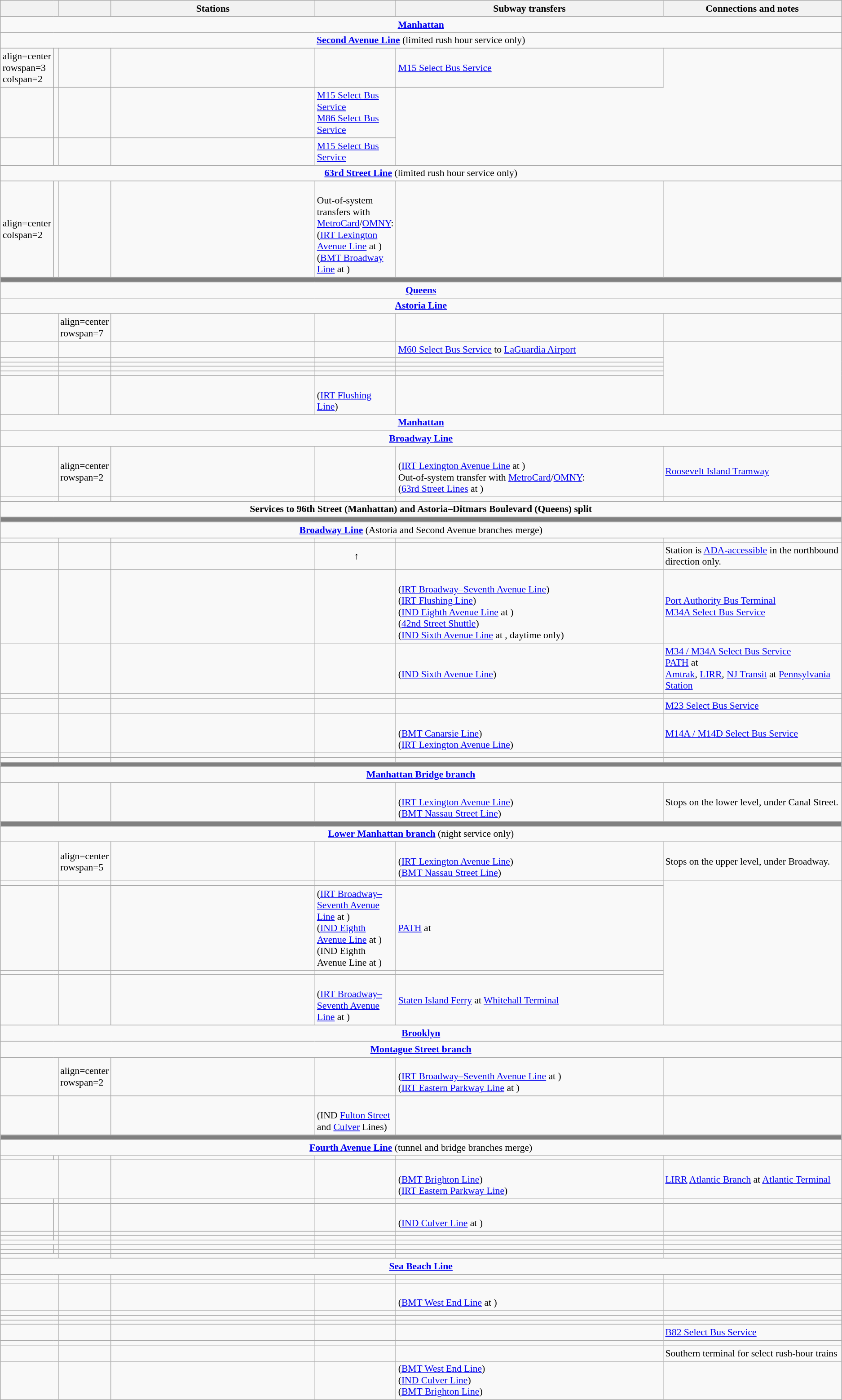<table class="wikitable collapsible" style="font-size:90%" summary="Service information for the N train and its stations, including service times, ADA-accessibility, subway transfers, and non-subway connections.">
<tr>
<th width=6% colspan=2><br></th>
<th width=3%><br></th>
<th width=28%>Stations</th>
<th width=3%></th>
<th width=36%>Subway transfers</th>
<th width=30%>Connections and notes</th>
</tr>
<tr>
<td style="font-weight:bold; text-align:center" colspan=7><a href='#'>Manhattan</a></td>
</tr>
<tr>
<td style="text-align:center" colspan=7><strong><a href='#'>Second Avenue Line</a></strong> (limited rush hour service only)</td>
</tr>
<tr>
<td>align=center rowspan=3 colspan=2 </td>
<td align=center></td>
<td></td>
<td align=center></td>
<td></td>
<td><a href='#'>M15 Select Bus Service</a></td>
</tr>
<tr>
<td align=center></td>
<td></td>
<td align=center></td>
<td></td>
<td><a href='#'>M15 Select Bus Service</a><br><a href='#'>M86 Select Bus Service</a></td>
</tr>
<tr>
<td align=center></td>
<td></td>
<td align=center></td>
<td></td>
<td><a href='#'>M15 Select Bus Service</a></td>
</tr>
<tr>
<td align=center colspan=7><strong><a href='#'>63rd Street Line</a></strong> (limited rush hour service only)</td>
</tr>
<tr>
<td>align=center colspan=2 </td>
<td align=center></td>
<td></td>
<td align=center></td>
<td><br>Out-of-system transfers with <a href='#'>MetroCard</a>/<a href='#'>OMNY</a>:<br> (<a href='#'>IRT Lexington Avenue Line</a> at )<br> (<a href='#'>BMT Broadway Line</a> at )</td>
<td></td>
</tr>
<tr>
<td bgcolor=#808080 colspan=7></td>
</tr>
<tr>
<td style="font-weight:bold; text-align:center" colspan=7><a href='#'>Queens</a></td>
</tr>
<tr>
<td style="font-weight:bold; text-align:center" colspan=7><a href='#'>Astoria Line</a></td>
</tr>
<tr>
<td align=center colspan=2></td>
<td>align=center rowspan=7 </td>
<td></td>
<td></td>
<td></td>
<td></td>
</tr>
<tr>
<td align=center colspan=2></td>
<td></td>
<td align="center"></td>
<td></td>
<td><a href='#'>M60 Select Bus Service</a> to <a href='#'>LaGuardia Airport</a></td>
</tr>
<tr>
<td align=center colspan=2></td>
<td></td>
<td></td>
<td></td>
<td></td>
</tr>
<tr>
<td align=center colspan=2></td>
<td></td>
<td></td>
<td></td>
<td></td>
</tr>
<tr>
<td align=center colspan=2></td>
<td></td>
<td></td>
<td></td>
<td></td>
</tr>
<tr>
<td align=center colspan=2></td>
<td></td>
<td></td>
<td></td>
<td></td>
</tr>
<tr>
<td align=center colspan=2></td>
<td></td>
<td align=center></td>
<td><br> (<a href='#'>IRT Flushing Line</a>)</td>
<td></td>
</tr>
<tr>
<td style="font-weight:bold; text-align:center" colspan=7><a href='#'>Manhattan</a></td>
</tr>
<tr>
<td style="font-weight:bold; text-align:center" colspan=7><a href='#'>Broadway Line</a></td>
</tr>
<tr>
<td align=center colspan=2></td>
<td>align=center rowspan=2 </td>
<td></td>
<td></td>
<td><br> (<a href='#'>IRT Lexington Avenue Line</a> at )<br>Out-of-system transfer with <a href='#'>MetroCard</a>/<a href='#'>OMNY</a>:<br> (<a href='#'>63rd Street Lines</a> at )</td>
<td><a href='#'>Roosevelt Island Tramway</a></td>
</tr>
<tr>
<td align=center colspan=2></td>
<td></td>
<td></td>
<td></td>
<td></td>
</tr>
<tr>
<td style="font-weight:bold" align=center colspan=7>Services to 96th Street (Manhattan) and Astoria–Ditmars Boulevard (Queens) split</td>
</tr>
<tr>
<td bgcolor=#808080 colspan=7></td>
</tr>
<tr>
<td style="text-align:center" colspan=7><strong><a href='#'>Broadway Line</a></strong> (Astoria and Second Avenue branches merge)</td>
</tr>
<tr>
<td align=center colspan=2></td>
<td align=center></td>
<td></td>
<td align=center></td>
<td></td>
<td></td>
</tr>
<tr>
<td align=center colspan=2></td>
<td align=center></td>
<td></td>
<td align=center> ↑</td>
<td></td>
<td>Station is <a href='#'>ADA-accessible</a> in the northbound direction only.</td>
</tr>
<tr>
<td align=center colspan=2></td>
<td align=center></td>
<td></td>
<td align=center></td>
<td><br> (<a href='#'>IRT Broadway–Seventh Avenue Line</a>)<br> (<a href='#'>IRT Flushing Line</a>)<br> (<a href='#'>IND Eighth Avenue Line</a> at )<br> (<a href='#'>42nd Street Shuttle</a>)<br> (<a href='#'>IND Sixth Avenue Line</a> at , daytime only)</td>
<td><a href='#'>Port Authority Bus Terminal</a><br><a href='#'>M34A Select Bus Service</a></td>
</tr>
<tr>
<td align=center colspan=2></td>
<td align=center></td>
<td></td>
<td align=center></td>
<td><br> (<a href='#'>IND Sixth Avenue Line</a>)</td>
<td><a href='#'>M34 / M34A Select Bus Service</a><br><a href='#'>PATH</a> at <br><a href='#'>Amtrak</a>, <a href='#'>LIRR</a>, <a href='#'>NJ Transit</a> at <a href='#'>Pennsylvania Station</a></td>
</tr>
<tr>
<td align=center colspan=2></td>
<td align=center></td>
<td></td>
<td></td>
<td></td>
<td></td>
</tr>
<tr>
<td align=center colspan=2></td>
<td align=center></td>
<td></td>
<td></td>
<td></td>
<td><a href='#'>M23 Select Bus Service</a></td>
</tr>
<tr>
<td align=center colspan=2></td>
<td align=center></td>
<td></td>
<td align=center></td>
<td><br> (<a href='#'>BMT Canarsie Line</a>)<br> (<a href='#'>IRT Lexington Avenue Line</a>)</td>
<td><a href='#'>M14A / M14D Select Bus Service</a></td>
</tr>
<tr>
<td align=center colspan=2></td>
<td align=center></td>
<td></td>
<td></td>
<td></td>
<td></td>
</tr>
<tr>
<td align=center colspan=2></td>
<td align=center></td>
<td></td>
<td></td>
<td></td>
<td></td>
</tr>
<tr>
<td bgcolor=#808080 colspan=7></td>
</tr>
<tr>
<td style="font-weight:bold; text-align:center" colspan=7><a href='#'>Manhattan Bridge branch</a></td>
</tr>
<tr>
<td align=center colspan=2></td>
<td align=center></td>
<td></td>
<td align=center></td>
<td><br> (<a href='#'>IRT Lexington Avenue Line</a>)<br> (<a href='#'>BMT Nassau Street Line</a>)</td>
<td>Stops on the lower level, under Canal Street.</td>
</tr>
<tr>
<td bgcolor=#808080 colspan=7></td>
</tr>
<tr>
<td align=center colspan=7><strong><a href='#'>Lower Manhattan branch</a></strong> (night service only)</td>
</tr>
<tr>
<td align=center colspan=2></td>
<td>align=center rowspan=5 </td>
<td></td>
<td align=center></td>
<td><br> (<a href='#'>IRT Lexington Avenue Line</a>)<br> (<a href='#'>BMT Nassau Street Line</a>)</td>
<td>Stops on the upper level, under Broadway.</td>
</tr>
<tr>
<td align=center colspan=2></td>
<td></td>
<td></td>
<td></td>
<td></td>
</tr>
<tr>
<td align=center colspan=2></td>
<td></td>
<td align=center></td>
<td> (<a href='#'>IRT Broadway–Seventh Avenue Line</a> at )<br> (<a href='#'>IND Eighth Avenue Line</a> at )<br> (IND Eighth Avenue Line at )</td>
<td><a href='#'>PATH</a> at </td>
</tr>
<tr>
<td align=center colspan=2></td>
<td></td>
<td></td>
<td></td>
<td></td>
</tr>
<tr>
<td align=center colspan=2></td>
<td></td>
<td align=center></td>
<td><br> (<a href='#'>IRT Broadway–Seventh Avenue Line</a> at )</td>
<td><a href='#'>Staten Island Ferry</a> at <a href='#'>Whitehall Terminal</a></td>
</tr>
<tr>
<td style="font-weight:bold; text-align:center" colspan=7><a href='#'>Brooklyn</a></td>
</tr>
<tr>
<td style="font-weight:bold; text-align:center" colspan=7><a href='#'>Montague Street branch</a></td>
</tr>
<tr>
<td align=center colspan=2></td>
<td>align=center rowspan=2 </td>
<td></td>
<td align=center></td>
<td><br> (<a href='#'>IRT Broadway–Seventh Avenue Line</a> at )<br> (<a href='#'>IRT Eastern Parkway Line</a> at )</td>
<td></td>
</tr>
<tr>
<td align=center colspan=2></td>
<td></td>
<td align=center></td>
<td><br>  (IND <a href='#'>Fulton Street</a> and <a href='#'>Culver</a> Lines)</td>
<td></td>
</tr>
<tr>
<td bgcolor=#808080 colspan=7></td>
</tr>
<tr>
<td align=center colspan=7><strong><a href='#'>Fourth Avenue Line</a></strong> (tunnel and bridge branches merge)</td>
</tr>
<tr>
<td align=center></td>
<td align=center></td>
<td align=center></td>
<td></td>
<td align=center></td>
<td></td>
<td></td>
</tr>
<tr>
<td align=center colspan=2></td>
<td align=center></td>
<td></td>
<td align=center></td>
<td><br> (<a href='#'>BMT Brighton Line</a>)<br> (<a href='#'>IRT Eastern Parkway Line</a>)</td>
<td><a href='#'>LIRR</a> <a href='#'>Atlantic Branch</a> at <a href='#'>Atlantic Terminal</a></td>
</tr>
<tr>
<td align=center></td>
<td align=center></td>
<td align=center></td>
<td></td>
<td></td>
<td></td>
<td></td>
</tr>
<tr>
<td align=center></td>
<td align=center></td>
<td align=center></td>
<td></td>
<td></td>
<td><br> (<a href='#'>IND Culver Line</a> at )</td>
<td></td>
</tr>
<tr>
<td align=center></td>
<td align=center></td>
<td align=center></td>
<td></td>
<td></td>
<td></td>
<td></td>
</tr>
<tr>
<td align=center></td>
<td align=center></td>
<td align=center></td>
<td></td>
<td></td>
<td></td>
<td></td>
</tr>
<tr>
<td align=center colspan=2></td>
<td align=center></td>
<td></td>
<td></td>
<td></td>
<td></td>
</tr>
<tr>
<td align=center></td>
<td align=center></td>
<td align=center></td>
<td></td>
<td></td>
<td></td>
<td></td>
</tr>
<tr>
<td align=center></td>
<td align=center></td>
<td align=center></td>
<td></td>
<td></td>
<td></td>
<td></td>
</tr>
<tr>
<td align=center colspan=2></td>
<td align=center></td>
<td></td>
<td align=center></td>
<td></td>
<td></td>
</tr>
<tr>
<td style="font-weight:bold; text-align:center" colspan=7><a href='#'>Sea Beach Line</a></td>
</tr>
<tr>
<td align=center colspan=2></td>
<td align=center></td>
<td></td>
<td align=center></td>
<td></td>
<td></td>
</tr>
<tr>
<td align=center colspan=2></td>
<td align=center></td>
<td></td>
<td></td>
<td></td>
<td></td>
</tr>
<tr>
<td align=center colspan=2></td>
<td align=center></td>
<td></td>
<td align=center></td>
<td><br> (<a href='#'>BMT West End Line</a> at )</td>
<td></td>
</tr>
<tr>
<td align=center colspan=2></td>
<td align=center></td>
<td></td>
<td></td>
<td></td>
<td></td>
</tr>
<tr>
<td align=center colspan=2></td>
<td align=center></td>
<td></td>
<td></td>
<td></td>
<td></td>
</tr>
<tr>
<td align=center colspan=2></td>
<td align=center></td>
<td></td>
<td></td>
<td></td>
<td></td>
</tr>
<tr>
<td align=center colspan=2></td>
<td align=center></td>
<td></td>
<td></td>
<td></td>
<td><a href='#'>B82 Select Bus Service</a></td>
</tr>
<tr>
<td align=center colspan=2></td>
<td align=center></td>
<td></td>
<td></td>
<td></td>
<td></td>
</tr>
<tr>
<td align=center colspan=2></td>
<td align=center></td>
<td></td>
<td></td>
<td></td>
<td>Southern terminal for select rush-hour trains</td>
</tr>
<tr>
<td align=center colspan=2></td>
<td align=center></td>
<td></td>
<td align=center></td>
<td>  (<a href='#'>BMT West End Line</a>)<br> (<a href='#'>IND Culver Line</a>)<br> (<a href='#'>BMT Brighton Line</a>)</td>
<td></td>
</tr>
</table>
